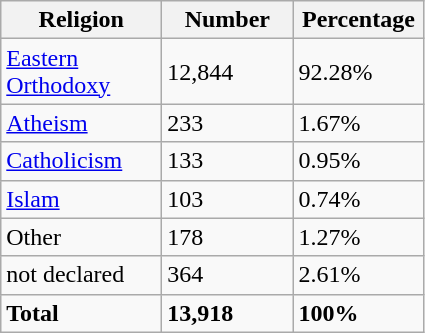<table class="wikitable">
<tr>
<th width="100px">Religion</th>
<th width="80px">Number</th>
<th width="80px">Percentage</th>
</tr>
<tr>
<td><a href='#'>Eastern Orthodoxy</a></td>
<td>12,844</td>
<td>92.28%</td>
</tr>
<tr>
<td><a href='#'>Atheism</a></td>
<td>233</td>
<td>1.67%</td>
</tr>
<tr>
<td><a href='#'>Catholicism</a></td>
<td>133</td>
<td>0.95%</td>
</tr>
<tr>
<td><a href='#'>Islam</a></td>
<td>103</td>
<td>0.74%</td>
</tr>
<tr>
<td>Other</td>
<td>178</td>
<td>1.27%</td>
</tr>
<tr>
<td>not declared</td>
<td>364</td>
<td>2.61%</td>
</tr>
<tr>
<td><strong>Total</strong></td>
<td><strong>13,918</strong></td>
<td><strong>100%</strong></td>
</tr>
</table>
